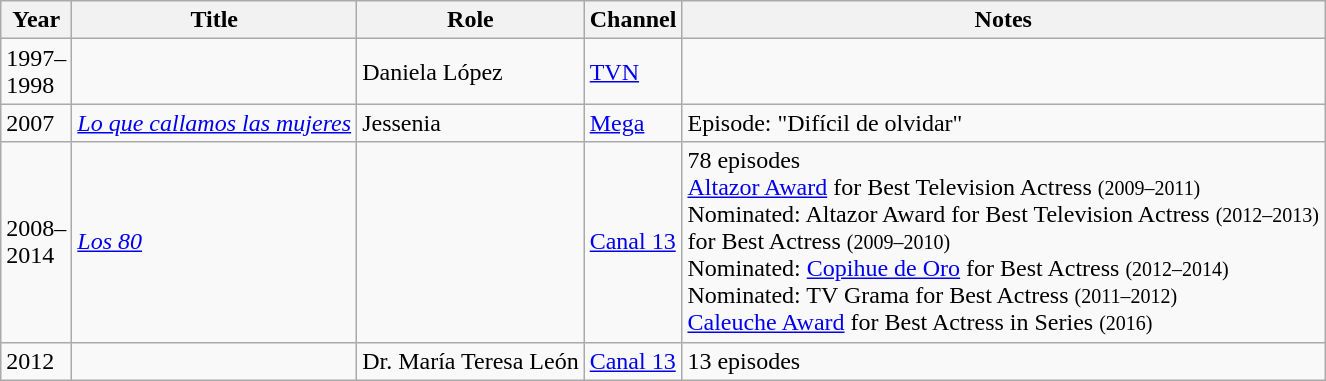<table class="wikitable sortable">
<tr>
<th>Year</th>
<th>Title</th>
<th>Role</th>
<th>Channel</th>
<th>Notes</th>
</tr>
<tr>
<td>1997–<br>1998</td>
<td><em></em></td>
<td>Daniela López</td>
<td><a href='#'>TVN</a></td>
<td></td>
</tr>
<tr>
<td>2007</td>
<td><em><a href='#'>Lo que callamos las mujeres</a></em></td>
<td>Jessenia</td>
<td><a href='#'>Mega</a></td>
<td>Episode: "Difícil de olvidar"</td>
</tr>
<tr>
<td>2008–<br>2014</td>
<td><em><a href='#'>Los 80</a></em></td>
<td></td>
<td><a href='#'>Canal 13</a></td>
<td>78 episodes <br><a href='#'>Altazor Award</a> for Best Television Actress <small>(2009–2011)</small> <br> Nominated: Altazor Award for Best Television Actress <small>(2012–2013)</small><br> for Best Actress <small>(2009–2010)</small><br> Nominated: <a href='#'>Copihue de Oro</a> for Best Actress <small>(2012–2014)</small><br>Nominated: TV Grama for Best Actress <small>(2011–2012)</small><br><a href='#'>Caleuche Award</a> for Best Actress in Series <small>(2016)</small></td>
</tr>
<tr>
<td>2012</td>
<td><em></em></td>
<td>Dr. María Teresa León</td>
<td><a href='#'>Canal 13</a></td>
<td>13 episodes</td>
</tr>
</table>
